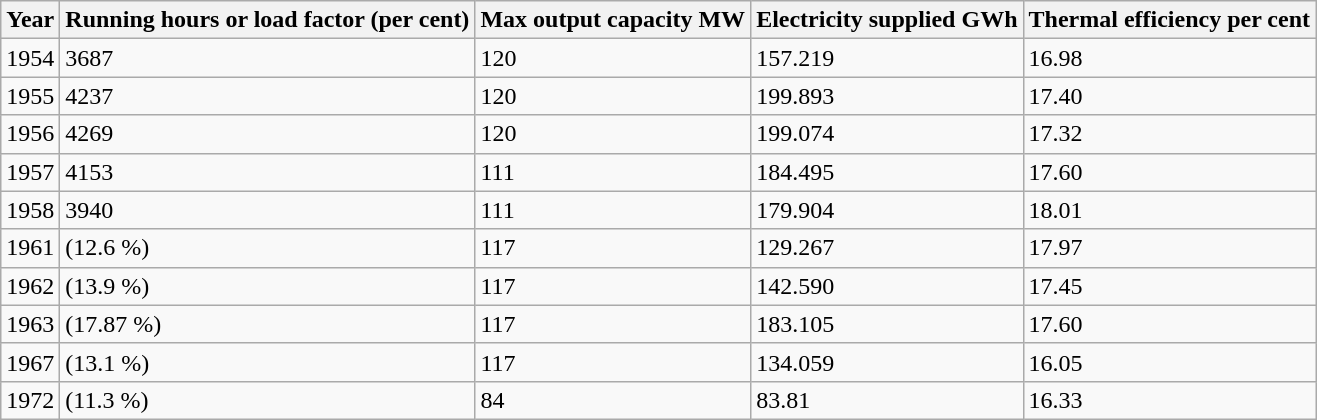<table class="wikitable">
<tr>
<th>Year</th>
<th>Running hours or load factor (per cent)</th>
<th>Max output capacity  MW</th>
<th>Electricity supplied GWh</th>
<th>Thermal efficiency per cent</th>
</tr>
<tr>
<td>1954</td>
<td>3687</td>
<td>120</td>
<td>157.219</td>
<td>16.98</td>
</tr>
<tr>
<td>1955</td>
<td>4237</td>
<td>120</td>
<td>199.893</td>
<td>17.40</td>
</tr>
<tr>
<td>1956</td>
<td>4269</td>
<td>120</td>
<td>199.074</td>
<td>17.32</td>
</tr>
<tr>
<td>1957</td>
<td>4153</td>
<td>111</td>
<td>184.495</td>
<td>17.60</td>
</tr>
<tr>
<td>1958</td>
<td>3940</td>
<td>111</td>
<td>179.904</td>
<td>18.01</td>
</tr>
<tr>
<td>1961</td>
<td>(12.6 %)</td>
<td>117</td>
<td>129.267</td>
<td>17.97</td>
</tr>
<tr>
<td>1962</td>
<td>(13.9 %)</td>
<td>117</td>
<td>142.590</td>
<td>17.45</td>
</tr>
<tr>
<td>1963</td>
<td>(17.87 %)</td>
<td>117</td>
<td>183.105</td>
<td>17.60</td>
</tr>
<tr>
<td>1967</td>
<td>(13.1 %)</td>
<td>117</td>
<td>134.059</td>
<td>16.05</td>
</tr>
<tr>
<td>1972</td>
<td>(11.3 %)</td>
<td>84</td>
<td>83.81</td>
<td>16.33</td>
</tr>
</table>
